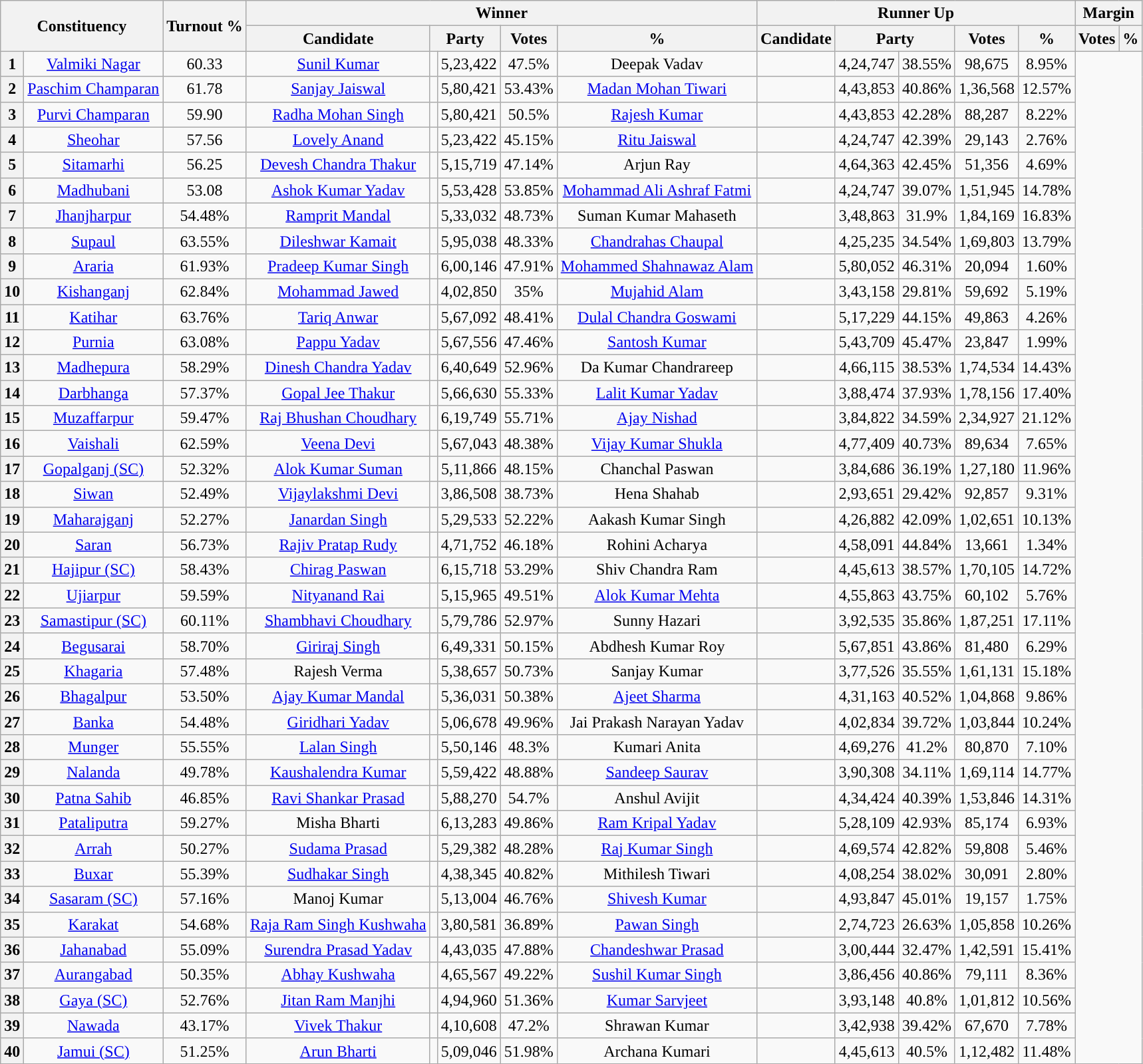<table class="wikitable sortable" style="text-align:center;">
<tr>
<th colspan="2" rowspan="2">Constituency</th>
<th rowspan="2">Turnout %</th>
<th colspan="5">Winner</th>
<th colspan="5">Runner Up</th>
<th colspan="2">Margin</th>
</tr>
<tr>
<th>Candidate</th>
<th colspan="2">Party</th>
<th>Votes</th>
<th>%</th>
<th>Candidate</th>
<th colspan="2">Party</th>
<th>Votes</th>
<th>%</th>
<th>Votes</th>
<th>%</th>
</tr>
<tr>
<th>1</th>
<td><a href='#'>Valmiki Nagar</a></td>
<td>60.33 </td>
<td><a href='#'>Sunil Kumar</a></td>
<td></td>
<td>5,23,422</td>
<td>47.5%</td>
<td>Deepak Vadav</td>
<td></td>
<td>4,24,747</td>
<td>38.55%</td>
<td style="background:">98,675</td>
<td style="background:">8.95%</td>
</tr>
<tr>
<th>2</th>
<td><a href='#'>Paschim Champaran</a></td>
<td>61.78 </td>
<td><a href='#'>Sanjay Jaiswal</a></td>
<td></td>
<td>5,80,421</td>
<td>53.43%</td>
<td><a href='#'>Madan Mohan Tiwari</a></td>
<td></td>
<td>4,43,853</td>
<td>40.86%</td>
<td style="background:">1,36,568</td>
<td style="background:">12.57%</td>
</tr>
<tr>
<th>3</th>
<td><a href='#'>Purvi Champaran</a></td>
<td>59.90 </td>
<td><a href='#'>Radha Mohan Singh</a></td>
<td></td>
<td>5,80,421</td>
<td>50.5%</td>
<td><a href='#'>Rajesh Kumar</a></td>
<td></td>
<td>4,43,853</td>
<td>42.28%</td>
<td style="background:">88,287</td>
<td style="background:">8.22%</td>
</tr>
<tr>
<th>4</th>
<td><a href='#'>Sheohar</a></td>
<td>57.56 </td>
<td><a href='#'>Lovely Anand</a></td>
<td></td>
<td>5,23,422</td>
<td>45.15%</td>
<td><a href='#'>Ritu Jaiswal</a></td>
<td></td>
<td>4,24,747</td>
<td>42.39%</td>
<td style="background:">29,143</td>
<td style="background:">2.76%</td>
</tr>
<tr>
<th>5</th>
<td><a href='#'>Sitamarhi</a></td>
<td>56.25 </td>
<td><a href='#'>Devesh Chandra Thakur</a></td>
<td></td>
<td>5,15,719</td>
<td>47.14%</td>
<td>Arjun Ray</td>
<td></td>
<td>4,64,363</td>
<td>42.45%</td>
<td style="background:">51,356</td>
<td style="background:">4.69%</td>
</tr>
<tr>
<th>6</th>
<td><a href='#'>Madhubani</a></td>
<td>53.08 </td>
<td><a href='#'>Ashok Kumar Yadav</a></td>
<td></td>
<td>5,53,428</td>
<td>53.85%</td>
<td><a href='#'>Mohammad Ali Ashraf Fatmi</a></td>
<td></td>
<td>4,24,747</td>
<td>39.07%</td>
<td style="background:">1,51,945</td>
<td style="background:">14.78%</td>
</tr>
<tr>
<th>7</th>
<td><a href='#'>Jhanjharpur</a></td>
<td>54.48%</td>
<td><a href='#'>Ramprit Mandal</a></td>
<td></td>
<td>5,33,032</td>
<td>48.73%</td>
<td>Suman Kumar Mahaseth</td>
<td></td>
<td>3,48,863</td>
<td>31.9%</td>
<td style="background:">1,84,169</td>
<td style="background:">16.83%</td>
</tr>
<tr>
<th>8</th>
<td><a href='#'>Supaul</a></td>
<td>63.55%</td>
<td><a href='#'>Dileshwar Kamait</a></td>
<td></td>
<td>5,95,038</td>
<td>48.33%</td>
<td><a href='#'>Chandrahas Chaupal</a></td>
<td></td>
<td>4,25,235</td>
<td>34.54%</td>
<td style="background:">1,69,803</td>
<td style="background:">13.79%</td>
</tr>
<tr>
<th>9</th>
<td><a href='#'>Araria</a></td>
<td>61.93%</td>
<td><a href='#'>Pradeep Kumar Singh</a></td>
<td></td>
<td>6,00,146</td>
<td>47.91%</td>
<td><a href='#'>Mohammed Shahnawaz Alam</a></td>
<td></td>
<td>5,80,052</td>
<td>46.31%</td>
<td style="background:">20,094</td>
<td style="background:">1.60%</td>
</tr>
<tr>
<th>10</th>
<td><a href='#'>Kishanganj</a></td>
<td>62.84%</td>
<td><a href='#'>Mohammad Jawed</a></td>
<td></td>
<td>4,02,850</td>
<td>35%</td>
<td><a href='#'>Mujahid Alam</a></td>
<td></td>
<td>3,43,158</td>
<td>29.81%</td>
<td style="background:">59,692</td>
<td style="background:">5.19%</td>
</tr>
<tr>
<th>11</th>
<td><a href='#'>Katihar</a></td>
<td>63.76%</td>
<td><a href='#'>Tariq Anwar</a></td>
<td></td>
<td>5,67,092</td>
<td>48.41%</td>
<td><a href='#'>Dulal Chandra Goswami</a></td>
<td></td>
<td>5,17,229</td>
<td>44.15%</td>
<td style="background:">49,863</td>
<td style="background:">4.26%</td>
</tr>
<tr>
<th>12</th>
<td><a href='#'>Purnia</a></td>
<td>63.08%</td>
<td><a href='#'>Pappu Yadav</a></td>
<td></td>
<td>5,67,556</td>
<td>47.46%</td>
<td><a href='#'>Santosh Kumar</a></td>
<td></td>
<td>5,43,709</td>
<td>45.47%</td>
<td style="background:">23,847</td>
<td style="background:">1.99%</td>
</tr>
<tr>
<th>13</th>
<td><a href='#'>Madhepura</a></td>
<td>58.29%</td>
<td><a href='#'>Dinesh Chandra Yadav</a></td>
<td></td>
<td>6,40,649</td>
<td>52.96%</td>
<td>Da Kumar Chandrareep</td>
<td></td>
<td>4,66,115</td>
<td>38.53%</td>
<td style="background:">1,74,534</td>
<td style="background:">14.43%</td>
</tr>
<tr>
<th>14</th>
<td><a href='#'>Darbhanga</a></td>
<td>57.37%</td>
<td><a href='#'>Gopal Jee Thakur</a></td>
<td></td>
<td>5,66,630</td>
<td>55.33%</td>
<td><a href='#'>Lalit Kumar Yadav</a></td>
<td></td>
<td>3,88,474</td>
<td>37.93%</td>
<td style="background:">1,78,156</td>
<td style="background:">17.40%</td>
</tr>
<tr>
<th>15</th>
<td><a href='#'>Muzaffarpur</a></td>
<td>59.47%</td>
<td><a href='#'>Raj Bhushan Choudhary</a></td>
<td></td>
<td>6,19,749</td>
<td>55.71%</td>
<td><a href='#'>Ajay Nishad</a></td>
<td></td>
<td>3,84,822</td>
<td>34.59%</td>
<td style="background:">2,34,927</td>
<td style="background:">21.12%</td>
</tr>
<tr>
<th>16</th>
<td><a href='#'>Vaishali</a></td>
<td>62.59%</td>
<td><a href='#'>Veena Devi</a></td>
<td></td>
<td>5,67,043</td>
<td>48.38%</td>
<td><a href='#'>Vijay Kumar Shukla</a></td>
<td></td>
<td>4,77,409</td>
<td>40.73%</td>
<td style="background:">89,634</td>
<td style="background:">7.65%</td>
</tr>
<tr>
<th>17</th>
<td><a href='#'>Gopalganj (SC)</a></td>
<td>52.32%</td>
<td><a href='#'>Alok Kumar Suman</a></td>
<td></td>
<td>5,11,866</td>
<td>48.15%</td>
<td>Chanchal Paswan</td>
<td></td>
<td>3,84,686</td>
<td>36.19%</td>
<td style="background:">1,27,180</td>
<td style="background:">11.96%</td>
</tr>
<tr>
<th>18</th>
<td><a href='#'>Siwan</a></td>
<td>52.49%</td>
<td><a href='#'>Vijaylakshmi Devi</a></td>
<td></td>
<td>3,86,508</td>
<td>38.73%</td>
<td>Hena Shahab</td>
<td></td>
<td>2,93,651</td>
<td>29.42%</td>
<td style="background:">92,857</td>
<td style="background:">9.31%</td>
</tr>
<tr>
<th>19</th>
<td><a href='#'>Maharajganj</a></td>
<td>52.27%</td>
<td><a href='#'>Janardan Singh</a></td>
<td></td>
<td>5,29,533</td>
<td>52.22%</td>
<td>Aakash Kumar Singh</td>
<td></td>
<td>4,26,882</td>
<td>42.09%</td>
<td style="background:">1,02,651</td>
<td style="background:">10.13%</td>
</tr>
<tr>
<th>20</th>
<td><a href='#'>Saran</a></td>
<td>56.73%</td>
<td><a href='#'>Rajiv Pratap Rudy</a></td>
<td></td>
<td>4,71,752</td>
<td>46.18%</td>
<td>Rohini Acharya</td>
<td></td>
<td>4,58,091</td>
<td>44.84%</td>
<td style="background:">13,661</td>
<td style="background:">1.34%</td>
</tr>
<tr>
<th>21</th>
<td><a href='#'>Hajipur (SC)</a></td>
<td>58.43%</td>
<td><a href='#'>Chirag Paswan</a></td>
<td></td>
<td>6,15,718</td>
<td>53.29%</td>
<td>Shiv Chandra Ram</td>
<td></td>
<td>4,45,613</td>
<td>38.57%</td>
<td style="background:">1,70,105</td>
<td style="background:">14.72%</td>
</tr>
<tr>
<th>22</th>
<td><a href='#'>Ujiarpur</a></td>
<td>59.59%</td>
<td><a href='#'>Nityanand Rai</a></td>
<td></td>
<td>5,15,965</td>
<td>49.51%</td>
<td><a href='#'>Alok Kumar Mehta</a></td>
<td></td>
<td>4,55,863</td>
<td>43.75%</td>
<td style="background:">60,102</td>
<td style="background:">5.76%</td>
</tr>
<tr>
<th>23</th>
<td><a href='#'>Samastipur (SC)</a></td>
<td>60.11%</td>
<td><a href='#'>Shambhavi Choudhary</a></td>
<td></td>
<td>5,79,786</td>
<td>52.97%</td>
<td>Sunny Hazari</td>
<td></td>
<td>3,92,535</td>
<td>35.86%</td>
<td style="background:">1,87,251</td>
<td style="background:">17.11%</td>
</tr>
<tr>
<th>24</th>
<td><a href='#'>Begusarai</a></td>
<td>58.70%</td>
<td><a href='#'>Giriraj Singh</a></td>
<td></td>
<td>6,49,331</td>
<td>50.15%</td>
<td>Abdhesh Kumar Roy</td>
<td></td>
<td>5,67,851</td>
<td>43.86%</td>
<td style="background:">81,480</td>
<td style="background:">6.29%</td>
</tr>
<tr>
<th>25</th>
<td><a href='#'>Khagaria</a></td>
<td>57.48%</td>
<td>Rajesh Verma</td>
<td></td>
<td>5,38,657</td>
<td>50.73%</td>
<td>Sanjay Kumar</td>
<td></td>
<td>3,77,526</td>
<td>35.55%</td>
<td style="background:">1,61,131</td>
<td style="background:">15.18%</td>
</tr>
<tr>
<th>26</th>
<td><a href='#'>Bhagalpur</a></td>
<td>53.50%</td>
<td><a href='#'>Ajay Kumar Mandal</a></td>
<td></td>
<td>5,36,031</td>
<td>50.38%</td>
<td><a href='#'>Ajeet Sharma</a></td>
<td></td>
<td>4,31,163</td>
<td>40.52%</td>
<td style="background:">1,04,868</td>
<td style="background:">9.86%</td>
</tr>
<tr>
<th>27</th>
<td><a href='#'>Banka</a></td>
<td>54.48%</td>
<td><a href='#'>Giridhari Yadav</a></td>
<td></td>
<td>5,06,678</td>
<td>49.96%</td>
<td>Jai Prakash Narayan Yadav</td>
<td></td>
<td>4,02,834</td>
<td>39.72%</td>
<td style="background:">1,03,844</td>
<td style="background:">10.24%</td>
</tr>
<tr>
<th>28</th>
<td><a href='#'>Munger</a></td>
<td>55.55%</td>
<td><a href='#'>Lalan Singh</a></td>
<td></td>
<td>5,50,146</td>
<td>48.3%</td>
<td>Kumari Anita</td>
<td></td>
<td>4,69,276</td>
<td>41.2%</td>
<td style="background:">80,870</td>
<td style="background:">7.10%</td>
</tr>
<tr>
<th>29</th>
<td><a href='#'>Nalanda</a></td>
<td>49.78%</td>
<td><a href='#'>Kaushalendra Kumar</a></td>
<td></td>
<td>5,59,422</td>
<td>48.88%</td>
<td><a href='#'>Sandeep Saurav</a></td>
<td></td>
<td>3,90,308</td>
<td>34.11%</td>
<td style="background:">1,69,114</td>
<td style="background:">14.77%</td>
</tr>
<tr>
<th>30</th>
<td><a href='#'>Patna Sahib</a></td>
<td>46.85%</td>
<td><a href='#'>Ravi Shankar Prasad</a></td>
<td></td>
<td>5,88,270</td>
<td>54.7%</td>
<td>Anshul Avijit</td>
<td></td>
<td>4,34,424</td>
<td>40.39%</td>
<td style="background:">1,53,846</td>
<td style="background:">14.31%</td>
</tr>
<tr>
<th>31</th>
<td><a href='#'>Pataliputra</a></td>
<td>59.27%</td>
<td>Misha Bharti</td>
<td></td>
<td>6,13,283</td>
<td>49.86%</td>
<td><a href='#'>Ram Kripal Yadav</a></td>
<td></td>
<td>5,28,109</td>
<td>42.93%</td>
<td style="background:">85,174</td>
<td style="background:">6.93%</td>
</tr>
<tr>
<th>32</th>
<td><a href='#'>Arrah</a></td>
<td>50.27%</td>
<td><a href='#'>Sudama Prasad</a></td>
<td></td>
<td>5,29,382</td>
<td>48.28%</td>
<td><a href='#'>Raj Kumar Singh</a></td>
<td></td>
<td>4,69,574</td>
<td>42.82%</td>
<td style="background:">59,808</td>
<td style="background:">5.46%</td>
</tr>
<tr>
<th>33</th>
<td><a href='#'>Buxar</a></td>
<td>55.39%</td>
<td><a href='#'>Sudhakar Singh</a></td>
<td></td>
<td>4,38,345</td>
<td>40.82%</td>
<td>Mithilesh Tiwari</td>
<td></td>
<td>4,08,254</td>
<td>38.02%</td>
<td style="background:">30,091</td>
<td style="background:">2.80%</td>
</tr>
<tr>
<th>34</th>
<td><a href='#'>Sasaram (SC)</a></td>
<td>57.16%</td>
<td>Manoj Kumar</td>
<td></td>
<td>5,13,004</td>
<td>46.76%</td>
<td><a href='#'>Shivesh Kumar</a></td>
<td></td>
<td>4,93,847</td>
<td>45.01%</td>
<td style="background:">19,157</td>
<td style="background:">1.75%</td>
</tr>
<tr>
<th>35</th>
<td><a href='#'>Karakat</a></td>
<td>54.68%</td>
<td><a href='#'>Raja Ram Singh Kushwaha</a></td>
<td></td>
<td>3,80,581</td>
<td>36.89%</td>
<td><a href='#'>Pawan Singh</a></td>
<td></td>
<td>2,74,723</td>
<td>26.63%</td>
<td style="background:">1,05,858</td>
<td style="background:">10.26%</td>
</tr>
<tr>
<th>36</th>
<td><a href='#'>Jahanabad</a></td>
<td>55.09%</td>
<td><a href='#'>Surendra Prasad Yadav</a></td>
<td></td>
<td>4,43,035</td>
<td>47.88%</td>
<td><a href='#'>Chandeshwar Prasad</a></td>
<td></td>
<td>3,00,444</td>
<td>32.47%</td>
<td style="background:">1,42,591</td>
<td style="background:">15.41%</td>
</tr>
<tr>
<th>37</th>
<td><a href='#'>Aurangabad</a></td>
<td>50.35%</td>
<td><a href='#'>Abhay Kushwaha</a></td>
<td></td>
<td>4,65,567</td>
<td>49.22%</td>
<td><a href='#'>Sushil Kumar Singh</a></td>
<td></td>
<td>3,86,456</td>
<td>40.86%</td>
<td style="background:">79,111</td>
<td style="background:">8.36%</td>
</tr>
<tr>
<th>38</th>
<td><a href='#'>Gaya (SC)</a></td>
<td>52.76%</td>
<td><a href='#'>Jitan Ram Manjhi</a></td>
<td></td>
<td>4,94,960</td>
<td>51.36%</td>
<td><a href='#'>Kumar Sarvjeet</a></td>
<td></td>
<td>3,93,148</td>
<td>40.8%</td>
<td style="background:">1,01,812</td>
<td style="background:">10.56%</td>
</tr>
<tr>
<th>39</th>
<td><a href='#'>Nawada</a></td>
<td>43.17%</td>
<td><a href='#'>Vivek Thakur</a></td>
<td></td>
<td>4,10,608</td>
<td>47.2%</td>
<td>Shrawan Kumar</td>
<td></td>
<td>3,42,938</td>
<td>39.42%</td>
<td style="background:">67,670</td>
<td style="background:">7.78%</td>
</tr>
<tr>
<th>40</th>
<td><a href='#'>Jamui (SC)</a></td>
<td>51.25%</td>
<td><a href='#'>Arun Bharti</a></td>
<td></td>
<td>5,09,046</td>
<td>51.98%</td>
<td>Archana Kumari</td>
<td></td>
<td>4,45,613</td>
<td>40.5%</td>
<td style="background:">1,12,482</td>
<td style="background:">11.48%</td>
</tr>
<tr>
</tr>
</table>
